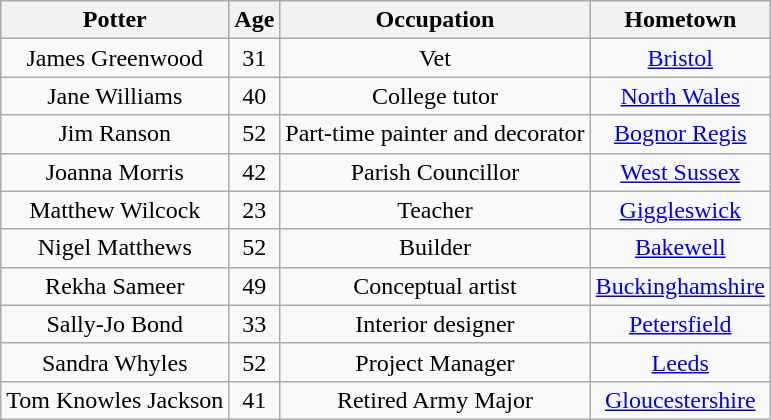<table class="wikitable" style="text-align:center">
<tr>
<th>Potter</th>
<th>Age</th>
<th>Occupation</th>
<th>Hometown</th>
</tr>
<tr>
<td>James Greenwood</td>
<td>31</td>
<td>Vet</td>
<td><a href='#'>Bristol</a></td>
</tr>
<tr>
<td>Jane Williams</td>
<td>40</td>
<td>College tutor</td>
<td><a href='#'>North Wales</a></td>
</tr>
<tr>
<td>Jim Ranson</td>
<td>52</td>
<td>Part-time painter and decorator</td>
<td><a href='#'>Bognor Regis</a></td>
</tr>
<tr>
<td>Joanna Morris</td>
<td>42</td>
<td>Parish Councillor</td>
<td><a href='#'>West Sussex</a></td>
</tr>
<tr>
<td>Matthew Wilcock</td>
<td>23</td>
<td>Teacher</td>
<td><a href='#'>Giggleswick</a></td>
</tr>
<tr>
<td>Nigel Matthews</td>
<td>52</td>
<td>Builder</td>
<td><a href='#'>Bakewell</a></td>
</tr>
<tr>
<td>Rekha Sameer</td>
<td>49</td>
<td>Conceptual artist</td>
<td><a href='#'>Buckinghamshire</a></td>
</tr>
<tr>
<td>Sally-Jo Bond</td>
<td>33</td>
<td>Interior designer</td>
<td><a href='#'>Petersfield</a></td>
</tr>
<tr>
<td>Sandra Whyles</td>
<td>52</td>
<td>Project Manager</td>
<td><a href='#'>Leeds</a></td>
</tr>
<tr>
<td>Tom Knowles Jackson</td>
<td>41</td>
<td>Retired Army Major</td>
<td><a href='#'>Gloucestershire</a></td>
</tr>
</table>
